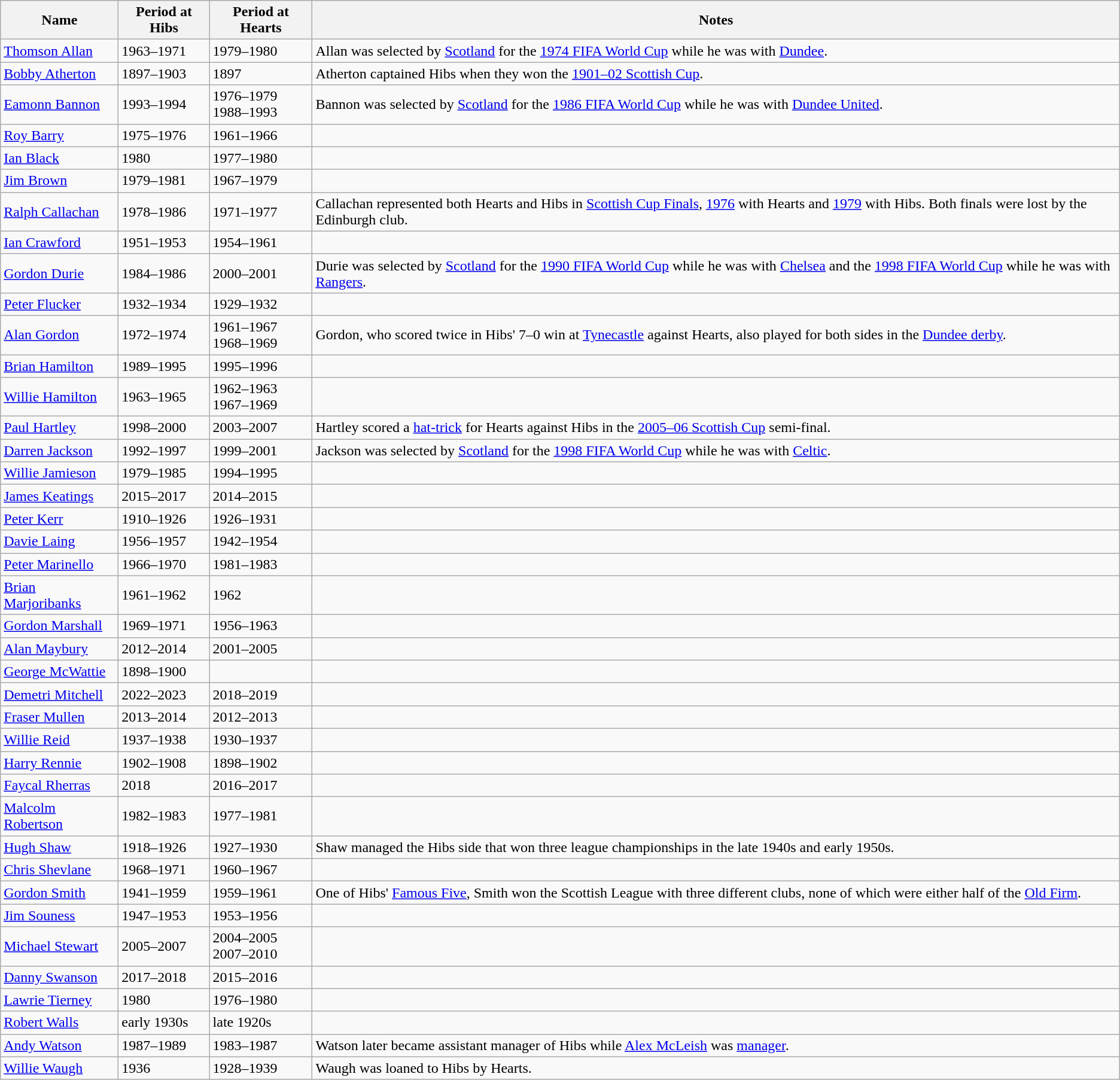<table class="wikitable">
<tr>
<th>Name</th>
<th>Period at Hibs</th>
<th>Period at Hearts</th>
<th>Notes</th>
</tr>
<tr>
<td><a href='#'>Thomson Allan</a></td>
<td>1963–1971</td>
<td>1979–1980</td>
<td>Allan was selected by <a href='#'>Scotland</a> for the <a href='#'>1974 FIFA World Cup</a> while he was with <a href='#'>Dundee</a>.</td>
</tr>
<tr>
<td><a href='#'>Bobby Atherton</a></td>
<td>1897–1903</td>
<td>1897</td>
<td>Atherton captained Hibs when they won the <a href='#'>1901–02 Scottish Cup</a>.</td>
</tr>
<tr>
<td><a href='#'>Eamonn Bannon</a></td>
<td>1993–1994</td>
<td>1976–1979 <br>1988–1993</td>
<td>Bannon was selected by <a href='#'>Scotland</a> for the <a href='#'>1986 FIFA World Cup</a> while he was with <a href='#'>Dundee United</a>.</td>
</tr>
<tr>
<td><a href='#'>Roy Barry</a></td>
<td>1975–1976</td>
<td>1961–1966</td>
<td></td>
</tr>
<tr>
<td><a href='#'>Ian Black</a></td>
<td>1980</td>
<td>1977–1980</td>
<td></td>
</tr>
<tr>
<td><a href='#'>Jim Brown</a></td>
<td>1979–1981</td>
<td>1967–1979</td>
<td></td>
</tr>
<tr>
<td><a href='#'>Ralph Callachan</a></td>
<td>1978–1986</td>
<td>1971–1977</td>
<td>Callachan represented both Hearts and Hibs in <a href='#'>Scottish Cup Finals</a>, <a href='#'>1976</a> with Hearts and <a href='#'>1979</a> with Hibs. Both finals were lost by the Edinburgh club.</td>
</tr>
<tr>
<td><a href='#'>Ian Crawford</a></td>
<td>1951–1953</td>
<td>1954–1961</td>
<td></td>
</tr>
<tr>
<td><a href='#'>Gordon Durie</a></td>
<td>1984–1986</td>
<td>2000–2001</td>
<td>Durie was selected by <a href='#'>Scotland</a> for the <a href='#'>1990 FIFA World Cup</a> while he was with <a href='#'>Chelsea</a> and the <a href='#'>1998 FIFA World Cup</a> while he was with <a href='#'>Rangers</a>.</td>
</tr>
<tr>
<td><a href='#'>Peter Flucker</a></td>
<td>1932–1934</td>
<td>1929–1932</td>
<td></td>
</tr>
<tr>
<td><a href='#'>Alan Gordon</a></td>
<td>1972–1974</td>
<td>1961–1967 <br>1968–1969</td>
<td>Gordon, who scored twice in Hibs' 7–0 win at <a href='#'>Tynecastle</a> against Hearts, also played for both sides in the <a href='#'>Dundee derby</a>.</td>
</tr>
<tr>
<td><a href='#'>Brian Hamilton</a></td>
<td>1989–1995</td>
<td>1995–1996</td>
<td></td>
</tr>
<tr>
<td><a href='#'>Willie Hamilton</a></td>
<td>1963–1965</td>
<td>1962–1963 <br>1967–1969</td>
<td></td>
</tr>
<tr>
<td><a href='#'>Paul Hartley</a></td>
<td>1998–2000</td>
<td>2003–2007</td>
<td>Hartley scored a <a href='#'>hat-trick</a> for Hearts against Hibs in the <a href='#'>2005–06 Scottish Cup</a> semi-final.</td>
</tr>
<tr>
<td><a href='#'>Darren Jackson</a></td>
<td>1992–1997</td>
<td>1999–2001</td>
<td>Jackson was selected by <a href='#'>Scotland</a> for the <a href='#'>1998 FIFA World Cup</a> while he was with <a href='#'>Celtic</a>.</td>
</tr>
<tr>
<td><a href='#'>Willie Jamieson</a></td>
<td>1979–1985</td>
<td>1994–1995</td>
<td></td>
</tr>
<tr>
<td><a href='#'>James Keatings</a></td>
<td>2015–2017</td>
<td>2014–2015</td>
</tr>
<tr>
<td><a href='#'>Peter Kerr</a></td>
<td>1910–1926</td>
<td>1926–1931</td>
<td></td>
</tr>
<tr>
<td><a href='#'>Davie Laing</a></td>
<td>1956–1957</td>
<td>1942–1954</td>
<td></td>
</tr>
<tr>
<td><a href='#'>Peter Marinello</a></td>
<td>1966–1970</td>
<td>1981–1983</td>
<td></td>
</tr>
<tr>
<td><a href='#'>Brian Marjoribanks</a></td>
<td>1961–1962</td>
<td>1962</td>
<td></td>
</tr>
<tr>
<td><a href='#'>Gordon Marshall</a></td>
<td>1969–1971</td>
<td>1956–1963</td>
<td></td>
</tr>
<tr>
<td><a href='#'>Alan Maybury</a></td>
<td>2012–2014</td>
<td>2001–2005</td>
<td></td>
</tr>
<tr>
<td><a href='#'>George McWattie</a></td>
<td>1898–1900</td>
<td></td>
<td></td>
</tr>
<tr>
<td><a href='#'>Demetri Mitchell</a></td>
<td>2022–2023</td>
<td>2018–2019</td>
<td></td>
</tr>
<tr>
<td><a href='#'>Fraser Mullen</a></td>
<td>2013–2014</td>
<td>2012–2013</td>
</tr>
<tr>
<td><a href='#'>Willie Reid</a></td>
<td>1937–1938</td>
<td>1930–1937</td>
<td></td>
</tr>
<tr>
<td><a href='#'>Harry Rennie</a></td>
<td>1902–1908</td>
<td>1898–1902</td>
<td></td>
</tr>
<tr>
<td><a href='#'>Faycal Rherras</a></td>
<td>2018</td>
<td>2016–2017</td>
<td></td>
</tr>
<tr>
<td><a href='#'>Malcolm Robertson</a></td>
<td>1982–1983</td>
<td>1977–1981</td>
<td></td>
</tr>
<tr>
<td><a href='#'>Hugh Shaw</a></td>
<td>1918–1926</td>
<td>1927–1930</td>
<td>Shaw managed the Hibs side that won three league championships in the late 1940s and early 1950s.</td>
</tr>
<tr>
<td><a href='#'>Chris Shevlane</a></td>
<td>1968–1971</td>
<td>1960–1967</td>
<td></td>
</tr>
<tr>
<td><a href='#'>Gordon Smith</a></td>
<td>1941–1959</td>
<td>1959–1961</td>
<td>One of Hibs' <a href='#'>Famous Five</a>, Smith won the Scottish League with three different clubs, none of which were either half of the <a href='#'>Old Firm</a>.</td>
</tr>
<tr>
<td><a href='#'>Jim Souness</a></td>
<td>1947–1953</td>
<td>1953–1956</td>
<td></td>
</tr>
<tr>
<td><a href='#'>Michael Stewart</a></td>
<td>2005–2007</td>
<td>2004–2005 <br>2007–2010</td>
<td></td>
</tr>
<tr>
<td><a href='#'>Danny Swanson</a></td>
<td>2017–2018</td>
<td>2015–2016</td>
<td></td>
</tr>
<tr>
<td><a href='#'>Lawrie Tierney</a></td>
<td>1980</td>
<td>1976–1980</td>
<td></td>
</tr>
<tr>
<td><a href='#'>Robert Walls</a></td>
<td>early 1930s</td>
<td>late 1920s</td>
<td></td>
</tr>
<tr>
<td><a href='#'>Andy Watson</a></td>
<td>1987–1989</td>
<td>1983–1987</td>
<td>Watson later became assistant manager of Hibs while <a href='#'>Alex McLeish</a> was <a href='#'>manager</a>.</td>
</tr>
<tr>
<td><a href='#'>Willie Waugh</a></td>
<td>1936</td>
<td>1928–1939</td>
<td>Waugh was loaned to Hibs by Hearts.</td>
</tr>
</table>
